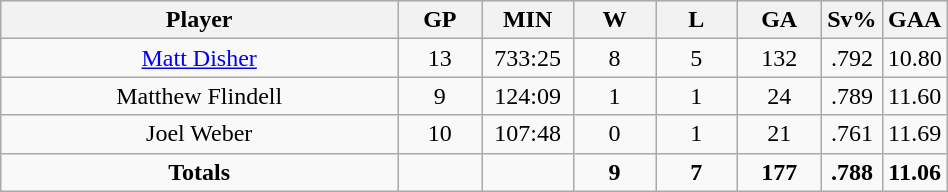<table class="wikitable sortable" width="50%">
<tr align="center"  bgcolor="#dddddd">
<th width="50%">Player</th>
<th width="10%">GP</th>
<th width="10%">MIN</th>
<th width="10%">W</th>
<th width="10%">L</th>
<th width="10%">GA</th>
<th width="10%">Sv%</th>
<th width="10%">GAA</th>
</tr>
<tr align=center>
<td><a href='#'>Matt Disher</a></td>
<td>13</td>
<td>733:25</td>
<td>8</td>
<td>5</td>
<td>132</td>
<td>.792</td>
<td>10.80</td>
</tr>
<tr align=center>
<td>Matthew Flindell</td>
<td>9</td>
<td>124:09</td>
<td>1</td>
<td>1</td>
<td>24</td>
<td>.789</td>
<td>11.60</td>
</tr>
<tr align=center>
<td>Joel Weber</td>
<td>10</td>
<td>107:48</td>
<td>0</td>
<td>1</td>
<td>21</td>
<td>.761</td>
<td>11.69</td>
</tr>
<tr align=center>
<td><strong>Totals</strong></td>
<td></td>
<td></td>
<td><strong>9</strong></td>
<td><strong>7</strong></td>
<td><strong> 177</strong></td>
<td><strong> .788</strong></td>
<td><strong> 11.06</strong></td>
</tr>
</table>
